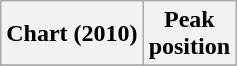<table class="wikitable sortable plainrowheaders" style="text-align:center">
<tr>
<th scope="col">Chart (2010)</th>
<th scope="col">Peak<br> position</th>
</tr>
<tr>
</tr>
</table>
